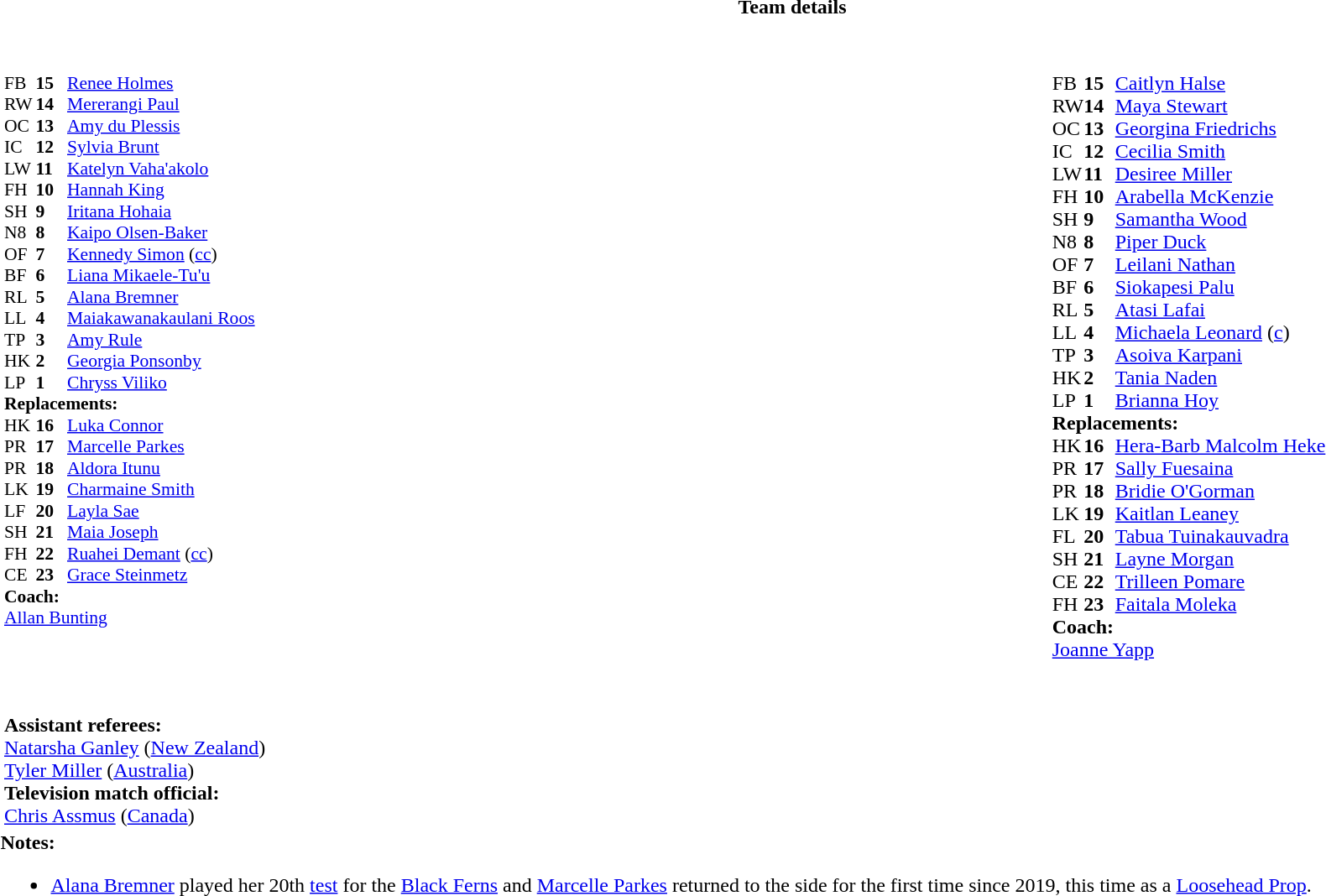<table border="0" style="width:100%;" class="collapsible collapsed">
<tr>
<th>Team details</th>
</tr>
<tr>
<td><br><table width="100%">
<tr>
<td style="vertical-align:top; width:50%"><br><table style="font-size: 90%" cellspacing="0" cellpadding="0" style="margin:0">
<tr>
<th width="25"></th>
<th width="25"></th>
</tr>
<tr>
<td>FB</td>
<td><strong>15</strong></td>
<td><a href='#'>Renee Holmes</a></td>
</tr>
<tr>
<td>RW</td>
<td><strong>14</strong></td>
<td><a href='#'>Mererangi Paul</a></td>
</tr>
<tr>
<td>OC</td>
<td><strong>13</strong></td>
<td><a href='#'>Amy du Plessis</a> </td>
</tr>
<tr>
<td>IC</td>
<td><strong>12</strong></td>
<td><a href='#'>Sylvia Brunt</a> </td>
</tr>
<tr>
<td>LW</td>
<td><strong>11</strong></td>
<td><a href='#'>Katelyn Vaha'akolo</a></td>
</tr>
<tr>
<td>FH</td>
<td><strong>10</strong></td>
<td><a href='#'>Hannah King</a></td>
</tr>
<tr>
<td>SH</td>
<td><strong>9</strong></td>
<td><a href='#'>Iritana Hohaia</a> </td>
</tr>
<tr>
<td>N8</td>
<td><strong>8</strong></td>
<td><a href='#'>Kaipo Olsen-Baker</a></td>
</tr>
<tr>
<td>OF</td>
<td><strong>7</strong></td>
<td><a href='#'>Kennedy Simon</a> (<a href='#'>cc</a>)</td>
</tr>
<tr>
<td>BF</td>
<td><strong>6</strong></td>
<td><a href='#'>Liana Mikaele-Tu'u</a> </td>
</tr>
<tr>
<td>RL</td>
<td><strong>5</strong></td>
<td><a href='#'>Alana Bremner</a></td>
</tr>
<tr>
<td>LL</td>
<td><strong>4</strong></td>
<td><a href='#'>Maiakawanakaulani Roos</a> </td>
</tr>
<tr>
<td>TP</td>
<td><strong>3</strong></td>
<td><a href='#'>Amy Rule</a> </td>
</tr>
<tr>
<td>HK</td>
<td><strong>2</strong></td>
<td><a href='#'>Georgia Ponsonby</a> </td>
</tr>
<tr>
<td>LP</td>
<td><strong>1</strong></td>
<td><a href='#'>Chryss Viliko</a> </td>
</tr>
<tr>
<td colspan=3><strong>Replacements:</strong></td>
</tr>
<tr>
<td>HK</td>
<td><strong>16</strong></td>
<td><a href='#'>Luka Connor</a> </td>
</tr>
<tr>
<td>PR</td>
<td><strong>17</strong></td>
<td><a href='#'>Marcelle Parkes</a> </td>
</tr>
<tr>
<td>PR</td>
<td><strong>18</strong></td>
<td><a href='#'>Aldora Itunu</a> </td>
</tr>
<tr>
<td>LK</td>
<td><strong>19</strong></td>
<td><a href='#'>Charmaine Smith</a> </td>
</tr>
<tr>
<td>LF</td>
<td><strong>20</strong></td>
<td><a href='#'>Layla Sae</a> </td>
</tr>
<tr>
<td>SH</td>
<td><strong>21</strong></td>
<td><a href='#'>Maia Joseph</a> </td>
</tr>
<tr>
<td>FH</td>
<td><strong>22</strong></td>
<td><a href='#'>Ruahei Demant</a> (<a href='#'>cc</a>) </td>
</tr>
<tr>
<td>CE</td>
<td><strong>23</strong></td>
<td><a href='#'>Grace Steinmetz</a> </td>
</tr>
<tr>
<td colspan=3><strong>Coach:</strong></td>
</tr>
<tr>
<td colspan="4"> <a href='#'>Allan Bunting</a></td>
</tr>
</table>
</td>
<td style="vertical-align:top"></td>
<td style="vertical-align:top; width:50%"><br><table cellspacing="0" cellpadding="0" style="margin:auto">
<tr>
<th width="25"></th>
<th width="25"></th>
</tr>
<tr>
<td>FB</td>
<td><strong>15</strong></td>
<td><a href='#'>Caitlyn Halse</a> </td>
</tr>
<tr>
<td>RW</td>
<td><strong>14</strong></td>
<td><a href='#'>Maya Stewart</a></td>
</tr>
<tr>
<td>OC</td>
<td><strong>13</strong></td>
<td><a href='#'>Georgina Friedrichs</a></td>
</tr>
<tr>
<td>IC</td>
<td><strong>12</strong></td>
<td><a href='#'>Cecilia Smith</a> </td>
</tr>
<tr>
<td>LW</td>
<td><strong>11</strong></td>
<td><a href='#'>Desiree Miller</a></td>
</tr>
<tr>
<td>FH</td>
<td><strong>10</strong></td>
<td><a href='#'>Arabella McKenzie</a></td>
</tr>
<tr>
<td>SH</td>
<td><strong>9</strong></td>
<td><a href='#'>Samantha Wood</a> </td>
</tr>
<tr>
<td>N8</td>
<td><strong>8</strong></td>
<td><a href='#'>Piper Duck</a> </td>
</tr>
<tr>
<td>OF</td>
<td><strong>7</strong></td>
<td><a href='#'>Leilani Nathan</a></td>
</tr>
<tr>
<td>BF</td>
<td><strong>6</strong></td>
<td><a href='#'>Siokapesi Palu</a></td>
</tr>
<tr>
<td>RL</td>
<td><strong>5</strong></td>
<td><a href='#'>Atasi Lafai</a></td>
</tr>
<tr>
<td>LL</td>
<td><strong>4</strong></td>
<td><a href='#'>Michaela Leonard</a> (<a href='#'>c</a>) </td>
</tr>
<tr>
<td>TP</td>
<td><strong>3</strong></td>
<td><a href='#'>Asoiva Karpani</a> </td>
</tr>
<tr>
<td>HK</td>
<td><strong>2</strong></td>
<td><a href='#'>Tania Naden</a> </td>
</tr>
<tr>
<td>LP</td>
<td><strong>1</strong></td>
<td><a href='#'>Brianna Hoy</a> </td>
</tr>
<tr>
<td colspan=3><strong>Replacements:</strong></td>
</tr>
<tr>
<td>HK</td>
<td><strong>16</strong></td>
<td><a href='#'>Hera-Barb Malcolm Heke</a> </td>
</tr>
<tr>
<td>PR</td>
<td><strong>17</strong></td>
<td><a href='#'>Sally Fuesaina</a> </td>
</tr>
<tr>
<td>PR</td>
<td><strong>18</strong></td>
<td><a href='#'>Bridie O'Gorman</a> </td>
</tr>
<tr>
<td>LK</td>
<td><strong>19</strong></td>
<td><a href='#'>Kaitlan Leaney</a> </td>
</tr>
<tr>
<td>FL</td>
<td><strong>20</strong></td>
<td><a href='#'>Tabua Tuinakauvadra</a> </td>
</tr>
<tr>
<td>SH</td>
<td><strong>21</strong></td>
<td><a href='#'>Layne Morgan</a> </td>
</tr>
<tr>
<td>CE</td>
<td><strong>22</strong></td>
<td><a href='#'>Trilleen Pomare</a> </td>
</tr>
<tr>
<td>FH</td>
<td><strong>23</strong></td>
<td><a href='#'>Faitala Moleka</a> </td>
</tr>
<tr>
<td colspan=3><strong>Coach:</strong></td>
</tr>
<tr>
<td colspan="4"> <a href='#'>Joanne Yapp</a></td>
</tr>
</table>
</td>
</tr>
</table>
<table style="width:100%">
<tr>
<td><br><br><strong>Assistant referees:</strong>
<br><a href='#'>Natarsha Ganley</a> (<a href='#'>New Zealand</a>)
<br><a href='#'>Tyler Miller</a> (<a href='#'>Australia</a>)
<br><strong>Television match official:</strong>
<br><a href='#'>Chris Assmus</a> (<a href='#'>Canada</a>)</td>
</tr>
</table>
<strong>Notes:</strong><ul><li><a href='#'>Alana Bremner</a> played her 20th <a href='#'>test</a> for the <a href='#'>Black Ferns</a> and <a href='#'>Marcelle Parkes</a> returned to the side for the first time since 2019, this time as a <a href='#'>Loosehead Prop</a>.</li></ul></td>
</tr>
</table>
